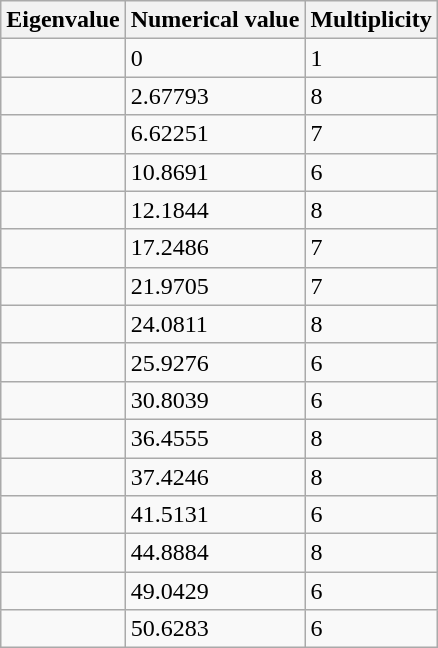<table class="wikitable">
<tr>
<th>Eigenvalue</th>
<th>Numerical value</th>
<th>Multiplicity</th>
</tr>
<tr>
<td></td>
<td>0</td>
<td>1</td>
</tr>
<tr>
<td></td>
<td>2.67793</td>
<td>8</td>
</tr>
<tr>
<td></td>
<td>6.62251</td>
<td>7</td>
</tr>
<tr>
<td></td>
<td>10.8691</td>
<td>6</td>
</tr>
<tr>
<td></td>
<td>12.1844</td>
<td>8</td>
</tr>
<tr>
<td></td>
<td>17.2486</td>
<td>7</td>
</tr>
<tr>
<td></td>
<td>21.9705</td>
<td>7</td>
</tr>
<tr>
<td></td>
<td>24.0811</td>
<td>8</td>
</tr>
<tr>
<td></td>
<td>25.9276</td>
<td>6</td>
</tr>
<tr>
<td></td>
<td>30.8039</td>
<td>6</td>
</tr>
<tr>
<td></td>
<td>36.4555</td>
<td>8</td>
</tr>
<tr>
<td></td>
<td>37.4246</td>
<td>8</td>
</tr>
<tr>
<td></td>
<td>41.5131</td>
<td>6</td>
</tr>
<tr>
<td></td>
<td>44.8884</td>
<td>8</td>
</tr>
<tr>
<td></td>
<td>49.0429</td>
<td>6</td>
</tr>
<tr>
<td></td>
<td>50.6283</td>
<td>6</td>
</tr>
</table>
